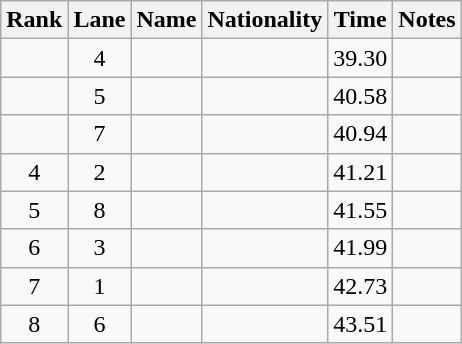<table class="wikitable sortable" style="text-align:center">
<tr>
<th>Rank</th>
<th>Lane</th>
<th>Name</th>
<th>Nationality</th>
<th>Time</th>
<th>Notes</th>
</tr>
<tr>
<td></td>
<td>4</td>
<td align=left></td>
<td align=left></td>
<td>39.30</td>
<td></td>
</tr>
<tr>
<td></td>
<td>5</td>
<td align=left></td>
<td align=left></td>
<td>40.58</td>
<td></td>
</tr>
<tr>
<td></td>
<td>7</td>
<td align=left></td>
<td align=left></td>
<td>40.94</td>
<td></td>
</tr>
<tr>
<td>4</td>
<td>2</td>
<td align=left></td>
<td align=left></td>
<td>41.21</td>
<td></td>
</tr>
<tr>
<td>5</td>
<td>8</td>
<td align=left></td>
<td align=left></td>
<td>41.55</td>
<td></td>
</tr>
<tr>
<td>6</td>
<td>3</td>
<td align=left></td>
<td align=left></td>
<td>41.99</td>
<td></td>
</tr>
<tr>
<td>7</td>
<td>1</td>
<td align=left></td>
<td align=left></td>
<td>42.73</td>
<td></td>
</tr>
<tr>
<td>8</td>
<td>6</td>
<td align=left></td>
<td align=left></td>
<td>43.51</td>
<td></td>
</tr>
</table>
